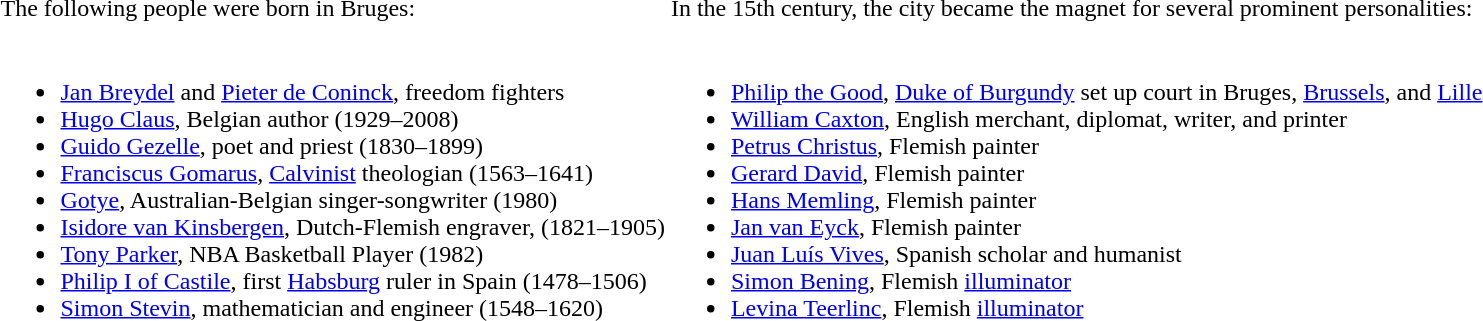<table>
<tr>
<td>The following people were born in Bruges:</td>
<td>In the 15th century, the city became the magnet for several prominent personalities:</td>
</tr>
<tr>
<td><br><ul><li><a href='#'>Jan Breydel</a> and <a href='#'>Pieter de Coninck</a>, freedom fighters</li><li><a href='#'>Hugo Claus</a>, Belgian author (1929–2008)</li><li><a href='#'>Guido Gezelle</a>, poet and priest (1830–1899)</li><li><a href='#'>Franciscus Gomarus</a>, <a href='#'>Calvinist</a> theologian (1563–1641)</li><li><a href='#'>Gotye</a>, Australian-Belgian singer-songwriter (1980)</li><li><a href='#'>Isidore van Kinsbergen</a>, Dutch-Flemish engraver, (1821–1905)</li><li><a href='#'>Tony Parker</a>, NBA Basketball Player (1982)</li><li><a href='#'>Philip I of Castile</a>, first <a href='#'>Habsburg</a> ruler in Spain (1478–1506)</li><li><a href='#'>Simon Stevin</a>, mathematician and engineer (1548–1620)</li></ul></td>
<td><br><ul><li><a href='#'>Philip the Good</a>, <a href='#'>Duke of Burgundy</a> set up court in Bruges, <a href='#'>Brussels</a>, and <a href='#'>Lille</a></li><li><a href='#'>William Caxton</a>, English merchant, diplomat, writer, and printer</li><li><a href='#'>Petrus Christus</a>, Flemish painter</li><li><a href='#'>Gerard David</a>, Flemish painter</li><li><a href='#'>Hans Memling</a>, Flemish painter</li><li><a href='#'>Jan van Eyck</a>, Flemish painter</li><li><a href='#'>Juan Luís Vives</a>, Spanish scholar and humanist</li><li><a href='#'>Simon Bening</a>, Flemish <a href='#'>illuminator</a></li><li><a href='#'>Levina Teerlinc</a>, Flemish <a href='#'>illuminator</a></li></ul></td>
</tr>
</table>
